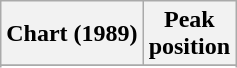<table class="wikitable sortable">
<tr>
<th align="left">Chart (1989)</th>
<th align="center">Peak<br>position</th>
</tr>
<tr>
</tr>
<tr>
</tr>
</table>
